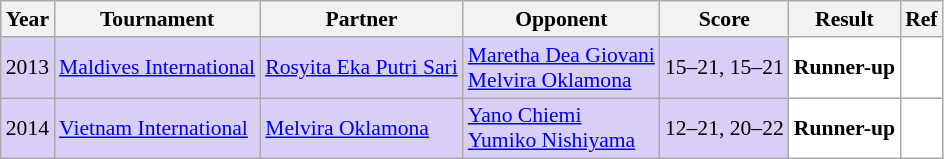<table class="sortable wikitable" style="font-size: 90%">
<tr>
<th>Year</th>
<th>Tournament</th>
<th>Partner</th>
<th>Opponent</th>
<th>Score</th>
<th>Result</th>
<th>Ref</th>
</tr>
<tr style="background:#d8cef6">
<td align="center">2013</td>
<td align="left"><a href='#'>Maldives International</a></td>
<td align="left"> <a href='#'>Rosyita Eka Putri Sari</a></td>
<td align="left"> <a href='#'>Maretha Dea Giovani</a><br> <a href='#'>Melvira Oklamona</a></td>
<td align="left">15–21, 15–21</td>
<td style="text-align:left; background:white"> <strong>Runner-up</strong></td>
<td style="text-align:center; background:white"></td>
</tr>
<tr style="background:#d8cef6">
<td align="center">2014</td>
<td align="left"><a href='#'>Vietnam International</a></td>
<td align="left"> <a href='#'>Melvira Oklamona</a></td>
<td align="left"> <a href='#'>Yano Chiemi</a><br> <a href='#'>Yumiko Nishiyama</a></td>
<td align="left">12–21, 20–22</td>
<td style="text-align:left; background:white"> <strong>Runner-up</strong></td>
<td style="text-align:center; background:white"></td>
</tr>
</table>
